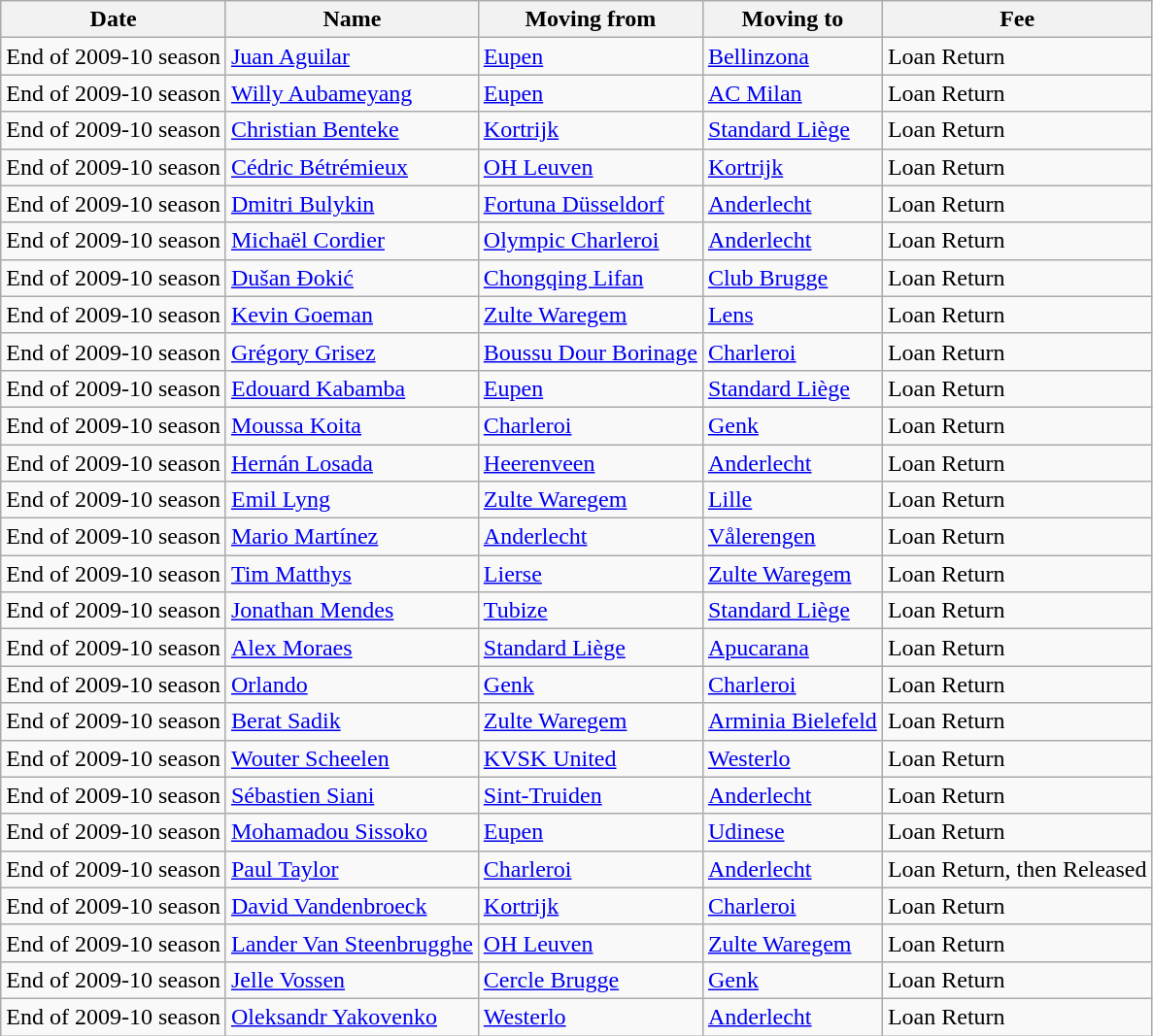<table class="wikitable sortable">
<tr>
<th>Date</th>
<th>Name</th>
<th>Moving from</th>
<th>Moving to</th>
<th>Fee</th>
</tr>
<tr>
<td>End of 2009-10 season</td>
<td> <a href='#'>Juan Aguilar</a></td>
<td><a href='#'>Eupen</a></td>
<td> <a href='#'>Bellinzona</a></td>
<td>Loan Return</td>
</tr>
<tr>
<td>End of 2009-10 season</td>
<td> <a href='#'>Willy Aubameyang</a></td>
<td><a href='#'>Eupen</a></td>
<td> <a href='#'>AC Milan</a></td>
<td>Loan Return</td>
</tr>
<tr>
<td>End of 2009-10 season</td>
<td><a href='#'>Christian Benteke</a></td>
<td><a href='#'>Kortrijk</a></td>
<td><a href='#'>Standard Liège</a></td>
<td>Loan Return</td>
</tr>
<tr>
<td>End of 2009-10 season</td>
<td> <a href='#'>Cédric Bétrémieux</a></td>
<td><a href='#'>OH Leuven</a></td>
<td><a href='#'>Kortrijk</a></td>
<td>Loan Return</td>
</tr>
<tr>
<td>End of 2009-10 season</td>
<td> <a href='#'>Dmitri Bulykin</a></td>
<td> <a href='#'>Fortuna Düsseldorf</a></td>
<td><a href='#'>Anderlecht</a></td>
<td>Loan Return</td>
</tr>
<tr>
<td>End of 2009-10 season</td>
<td><a href='#'>Michaël Cordier</a></td>
<td><a href='#'>Olympic Charleroi</a></td>
<td><a href='#'>Anderlecht</a></td>
<td>Loan Return</td>
</tr>
<tr>
<td>End of 2009-10 season</td>
<td> <a href='#'>Dušan Đokić</a></td>
<td> <a href='#'>Chongqing Lifan</a></td>
<td><a href='#'>Club Brugge</a></td>
<td>Loan Return</td>
</tr>
<tr>
<td>End of 2009-10 season</td>
<td><a href='#'>Kevin Goeman</a></td>
<td><a href='#'>Zulte Waregem</a></td>
<td> <a href='#'>Lens</a></td>
<td>Loan Return</td>
</tr>
<tr>
<td>End of 2009-10 season</td>
<td><a href='#'>Grégory Grisez</a></td>
<td><a href='#'>Boussu Dour Borinage</a></td>
<td><a href='#'>Charleroi</a></td>
<td>Loan Return</td>
</tr>
<tr>
<td>End of 2009-10 season</td>
<td><a href='#'>Edouard Kabamba</a></td>
<td><a href='#'>Eupen</a></td>
<td><a href='#'>Standard Liège</a></td>
<td>Loan Return</td>
</tr>
<tr>
<td>End of 2009-10 season</td>
<td> <a href='#'>Moussa Koita</a></td>
<td><a href='#'>Charleroi</a></td>
<td><a href='#'>Genk</a></td>
<td>Loan Return</td>
</tr>
<tr>
<td>End of 2009-10 season</td>
<td> <a href='#'>Hernán Losada</a></td>
<td> <a href='#'>Heerenveen</a></td>
<td><a href='#'>Anderlecht</a></td>
<td>Loan Return</td>
</tr>
<tr>
<td>End of 2009-10 season</td>
<td> <a href='#'>Emil Lyng</a></td>
<td><a href='#'>Zulte Waregem</a></td>
<td> <a href='#'>Lille</a></td>
<td>Loan Return</td>
</tr>
<tr>
<td>End of 2009-10 season</td>
<td> <a href='#'>Mario Martínez</a></td>
<td><a href='#'>Anderlecht</a></td>
<td> <a href='#'>Vålerengen</a></td>
<td>Loan Return</td>
</tr>
<tr>
<td>End of 2009-10 season</td>
<td><a href='#'>Tim Matthys</a></td>
<td><a href='#'>Lierse</a></td>
<td><a href='#'>Zulte Waregem</a></td>
<td>Loan Return</td>
</tr>
<tr>
<td>End of 2009-10 season</td>
<td> <a href='#'>Jonathan Mendes</a></td>
<td><a href='#'>Tubize</a></td>
<td><a href='#'>Standard Liège</a></td>
<td>Loan Return</td>
</tr>
<tr>
<td>End of 2009-10 season</td>
<td> <a href='#'>Alex Moraes</a></td>
<td><a href='#'>Standard Liège</a></td>
<td> <a href='#'>Apucarana</a></td>
<td>Loan Return</td>
</tr>
<tr>
<td>End of 2009-10 season</td>
<td> <a href='#'>Orlando</a></td>
<td><a href='#'>Genk</a></td>
<td><a href='#'>Charleroi</a></td>
<td>Loan Return</td>
</tr>
<tr>
<td>End of 2009-10 season</td>
<td> <a href='#'>Berat Sadik</a></td>
<td><a href='#'>Zulte Waregem</a></td>
<td> <a href='#'>Arminia Bielefeld</a></td>
<td>Loan Return</td>
</tr>
<tr>
<td>End of 2009-10 season</td>
<td><a href='#'>Wouter Scheelen</a></td>
<td><a href='#'>KVSK United</a></td>
<td><a href='#'>Westerlo</a></td>
<td>Loan Return</td>
</tr>
<tr>
<td>End of 2009-10 season</td>
<td> <a href='#'>Sébastien Siani</a></td>
<td><a href='#'>Sint-Truiden</a></td>
<td><a href='#'>Anderlecht</a></td>
<td>Loan Return</td>
</tr>
<tr>
<td>End of 2009-10 season</td>
<td> <a href='#'>Mohamadou Sissoko</a></td>
<td><a href='#'>Eupen</a></td>
<td> <a href='#'>Udinese</a></td>
<td>Loan Return</td>
</tr>
<tr>
<td>End of 2009-10 season</td>
<td> <a href='#'>Paul Taylor</a></td>
<td><a href='#'>Charleroi</a></td>
<td><a href='#'>Anderlecht</a></td>
<td>Loan Return, then Released </td>
</tr>
<tr>
<td>End of 2009-10 season</td>
<td><a href='#'>David Vandenbroeck</a></td>
<td><a href='#'>Kortrijk</a></td>
<td><a href='#'>Charleroi</a></td>
<td>Loan Return</td>
</tr>
<tr>
<td>End of 2009-10 season</td>
<td><a href='#'>Lander Van Steenbrugghe</a></td>
<td><a href='#'>OH Leuven</a></td>
<td><a href='#'>Zulte Waregem</a></td>
<td>Loan Return</td>
</tr>
<tr>
<td>End of 2009-10 season</td>
<td><a href='#'>Jelle Vossen</a></td>
<td><a href='#'>Cercle Brugge</a></td>
<td><a href='#'>Genk</a></td>
<td>Loan Return</td>
</tr>
<tr>
<td>End of 2009-10 season</td>
<td> <a href='#'>Oleksandr Yakovenko</a></td>
<td><a href='#'>Westerlo</a></td>
<td><a href='#'>Anderlecht</a></td>
<td>Loan Return</td>
</tr>
</table>
